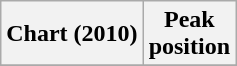<table class="wikitable sortable plainrowheaders" style="text-align:center">
<tr>
<th scope="col">Chart (2010)</th>
<th scope="col">Peak<br>position</th>
</tr>
<tr>
</tr>
</table>
